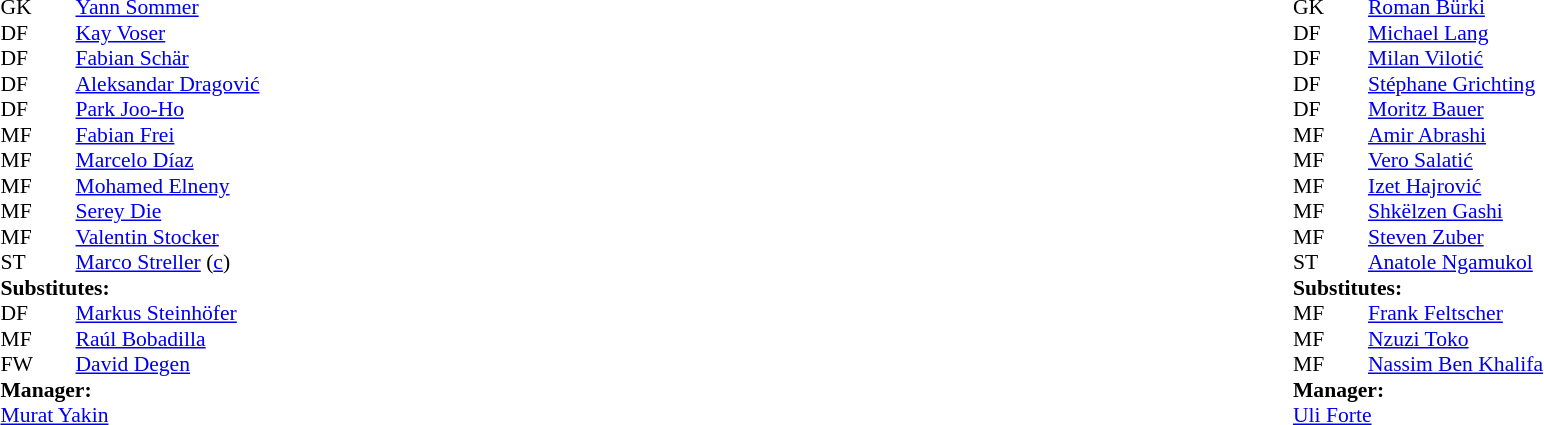<table width="100%">
<tr>
<td valign="top" width="40%"><br><table style="font-size: 90%" cellspacing="0" cellpadding="0">
<tr>
<th width="25"></th>
<th width="25"></th>
</tr>
<tr>
<td>GK</td>
<td></td>
<td> <a href='#'>Yann Sommer</a></td>
<td></td>
<td></td>
</tr>
<tr>
<td>DF</td>
<td></td>
<td> <a href='#'>Kay Voser</a></td>
<td></td>
<td></td>
</tr>
<tr>
<td>DF</td>
<td></td>
<td> <a href='#'>Fabian Schär</a></td>
<td></td>
<td></td>
</tr>
<tr>
<td>DF</td>
<td></td>
<td> <a href='#'>Aleksandar Dragović</a></td>
<td></td>
<td></td>
</tr>
<tr>
<td>DF</td>
<td></td>
<td> <a href='#'>Park Joo-Ho</a></td>
<td></td>
<td></td>
</tr>
<tr>
<td>MF</td>
<td></td>
<td> <a href='#'>Fabian Frei</a></td>
<td></td>
<td></td>
</tr>
<tr>
<td>MF</td>
<td></td>
<td> <a href='#'>Marcelo Díaz</a></td>
<td></td>
<td></td>
</tr>
<tr>
<td>MF</td>
<td></td>
<td> <a href='#'>Mohamed Elneny</a></td>
<td></td>
<td></td>
</tr>
<tr>
<td>MF</td>
<td></td>
<td> <a href='#'>Serey Die</a></td>
<td></td>
<td></td>
</tr>
<tr>
<td>MF</td>
<td></td>
<td> <a href='#'>Valentin Stocker</a></td>
<td></td>
<td></td>
</tr>
<tr>
<td>ST</td>
<td></td>
<td> <a href='#'>Marco Streller</a> (<a href='#'>c</a>)</td>
<td></td>
<td></td>
</tr>
<tr>
<td colspan=4><strong>Substitutes:</strong></td>
</tr>
<tr>
<td>DF</td>
<td></td>
<td> <a href='#'>Markus Steinhöfer</a></td>
<td></td>
<td></td>
</tr>
<tr>
<td>MF</td>
<td></td>
<td> <a href='#'>Raúl Bobadilla</a></td>
<td></td>
<td></td>
</tr>
<tr>
<td>FW</td>
<td></td>
<td> <a href='#'>David Degen</a></td>
<td></td>
<td></td>
</tr>
<tr>
<td colspan=4><strong>Manager:</strong></td>
</tr>
<tr>
<td colspan="4"> <a href='#'>Murat Yakin</a></td>
</tr>
</table>
</td>
<td valign="top"></td>
<td valign="top" width="50%"><br><table style="font-size: 90%" cellspacing="0" cellpadding="0" align=center>
<tr>
<td colspan="4"></td>
</tr>
<tr>
<th width="25"></th>
<th width="25"></th>
</tr>
<tr>
<td>GK</td>
<td></td>
<td> <a href='#'>Roman Bürki</a></td>
<td></td>
<td></td>
</tr>
<tr>
<td>DF</td>
<td></td>
<td> <a href='#'>Michael Lang</a></td>
<td></td>
<td></td>
</tr>
<tr>
<td>DF</td>
<td></td>
<td> <a href='#'>Milan Vilotić</a></td>
<td></td>
<td></td>
</tr>
<tr>
<td>DF</td>
<td></td>
<td> <a href='#'>Stéphane Grichting</a></td>
<td></td>
<td></td>
</tr>
<tr>
<td>DF</td>
<td></td>
<td> <a href='#'>Moritz Bauer</a></td>
<td></td>
<td></td>
</tr>
<tr>
<td>MF</td>
<td></td>
<td> <a href='#'>Amir Abrashi</a></td>
<td></td>
<td></td>
</tr>
<tr>
<td>MF</td>
<td></td>
<td> <a href='#'>Vero Salatić</a></td>
<td></td>
<td></td>
</tr>
<tr>
<td>MF</td>
<td></td>
<td> <a href='#'>Izet Hajrović</a></td>
<td></td>
<td></td>
</tr>
<tr>
<td>MF</td>
<td></td>
<td> <a href='#'>Shkëlzen Gashi</a></td>
<td></td>
<td></td>
</tr>
<tr>
<td>MF</td>
<td></td>
<td> <a href='#'>Steven Zuber</a></td>
<td></td>
<td></td>
</tr>
<tr>
<td>ST</td>
<td></td>
<td> <a href='#'>Anatole Ngamukol</a></td>
<td></td>
<td></td>
</tr>
<tr>
<td colspan=4><strong>Substitutes:</strong></td>
</tr>
<tr>
<td>MF</td>
<td></td>
<td> <a href='#'>Frank Feltscher</a></td>
<td></td>
<td></td>
</tr>
<tr>
<td>MF</td>
<td></td>
<td> <a href='#'>Nzuzi Toko</a></td>
<td></td>
<td></td>
</tr>
<tr>
<td>MF</td>
<td></td>
<td> <a href='#'>Nassim Ben Khalifa</a></td>
<td></td>
<td></td>
</tr>
<tr>
<td colspan=4><strong>Manager:</strong></td>
</tr>
<tr>
<td colspan="4"> <a href='#'>Uli Forte</a></td>
</tr>
</table>
</td>
</tr>
</table>
